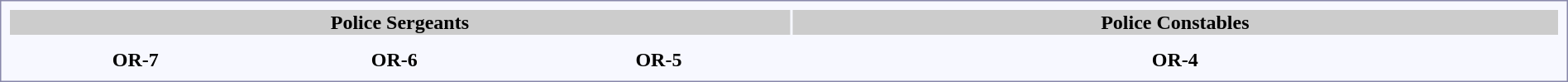<table style="border:1px solid #8888aa; background-color:#f7f8ff; padding:5px; font-size:100%; margin: 0px 12px 12px 0px;width:100%">
<tr bgcolor="#CCCCCC">
<th colspan=4>Police Sergeants</th>
<th colspan=5>Police Constables</th>
</tr>
<tr align=center>
<td></td>
<td></td>
<td></td>
<td></td>
<td></td>
<td></td>
<td></td>
<td></td>
<td></td>
</tr>
<tr align=center>
<td></td>
<td></td>
<td></td>
<td></td>
<td></td>
<td></td>
<td></td>
<td></td>
<td></td>
</tr>
<tr align=center>
<td COLSPAN=2><strong>OR-7</strong></td>
<td><strong>OR-6</strong></td>
<td><strong>OR-5</strong></td>
<td colspan=5><strong>OR-4</strong></td>
</tr>
</table>
